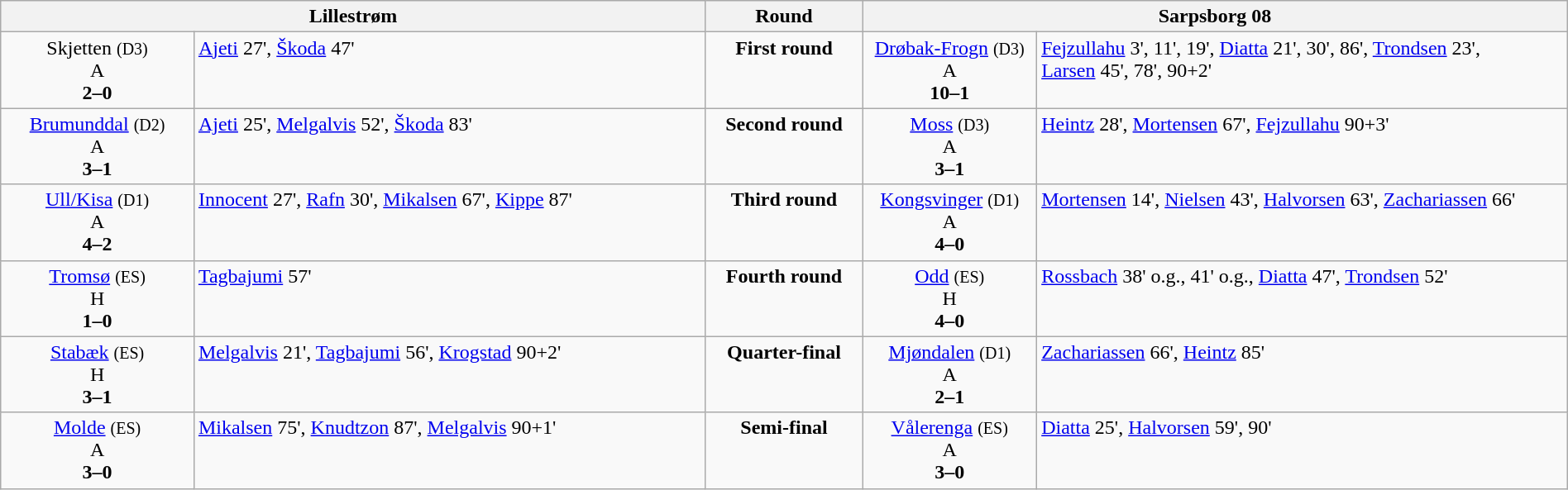<table class=wikitable width=100% style="text-align:center">
<tr valign=top>
<th colspan=2 width=45%>Lillestrøm</th>
<th width=10%>Round</th>
<th colspan=2 width=45%>Sarpsborg 08</th>
</tr>
<tr valign=top>
<td>Skjetten <small>(D3)</small><br>A<br><strong>2–0</strong></td>
<td align=left><a href='#'>Ajeti</a> 27', <a href='#'>Škoda</a> 47'</td>
<td><strong>First round</strong></td>
<td><a href='#'>Drøbak-Frogn</a> <small>(D3)</small><br>A<br><strong>10–1</strong></td>
<td align=left><a href='#'>Fejzullahu</a> 3', 11', 19', <a href='#'>Diatta</a> 21', 30', 86', <a href='#'>Trondsen</a> 23',<br><a href='#'>Larsen</a> 45', 78', 90+2'</td>
</tr>
<tr valign=top>
<td><a href='#'>Brumunddal</a> <small>(D2)</small><br>A<br><strong>3–1</strong></td>
<td align=left><a href='#'>Ajeti</a> 25', <a href='#'>Melgalvis</a> 52', <a href='#'>Škoda</a> 83'</td>
<td><strong>Second round</strong></td>
<td><a href='#'>Moss</a> <small>(D3)</small><br>A<br><strong>3–1</strong></td>
<td align=left><a href='#'>Heintz</a> 28', <a href='#'>Mortensen</a> 67', <a href='#'>Fejzullahu</a> 90+3'</td>
</tr>
<tr valign=top>
<td><a href='#'>Ull/Kisa</a> <small>(D1)</small><br>A<br><strong>4–2</strong></td>
<td align=left><a href='#'>Innocent</a> 27', <a href='#'>Rafn</a> 30', <a href='#'>Mikalsen</a> 67', <a href='#'>Kippe</a> 87'</td>
<td><strong>Third round</strong></td>
<td><a href='#'>Kongsvinger</a> <small>(D1)</small><br>A<br><strong>4–0</strong></td>
<td align=left><a href='#'>Mortensen</a> 14', <a href='#'>Nielsen</a> 43', <a href='#'>Halvorsen</a> 63', <a href='#'>Zachariassen</a> 66'</td>
</tr>
<tr valign=top>
<td><a href='#'>Tromsø</a> <small>(ES)</small><br>H<br><strong>1–0</strong></td>
<td align=left><a href='#'>Tagbajumi</a> 57'</td>
<td><strong>Fourth round</strong></td>
<td><a href='#'>Odd</a> <small>(ES)</small><br>H<br><strong>4–0</strong></td>
<td align=left><a href='#'>Rossbach</a> 38' o.g., 41' o.g., <a href='#'>Diatta</a> 47', <a href='#'>Trondsen</a> 52'</td>
</tr>
<tr valign=top>
<td><a href='#'>Stabæk</a> <small>(ES)</small><br>H<br><strong>3–1</strong></td>
<td align=left><a href='#'>Melgalvis</a> 21', <a href='#'>Tagbajumi</a> 56', <a href='#'>Krogstad</a> 90+2'</td>
<td><strong>Quarter-final</strong></td>
<td><a href='#'>Mjøndalen</a> <small>(D1)</small><br>A<br><strong>2–1</strong></td>
<td align=left><a href='#'>Zachariassen</a> 66', <a href='#'>Heintz</a> 85'</td>
</tr>
<tr valign=top>
<td><a href='#'>Molde</a> <small>(ES)</small><br>A<br><strong>3–0</strong></td>
<td align=left><a href='#'>Mikalsen</a> 75', <a href='#'>Knudtzon</a> 87', <a href='#'>Melgalvis</a> 90+1'</td>
<td><strong>Semi-final</strong></td>
<td><a href='#'>Vålerenga</a> <small>(ES)</small><br>A<br><strong>3–0</strong></td>
<td align=left><a href='#'>Diatta</a> 25', <a href='#'>Halvorsen</a> 59', 90'</td>
</tr>
</table>
